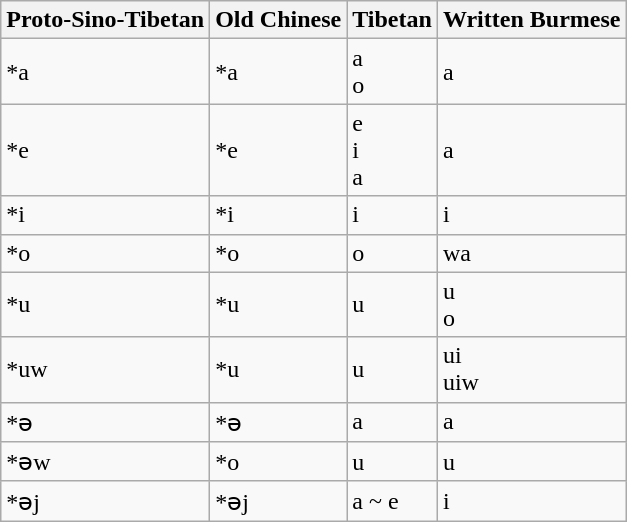<table class="wikitable">
<tr>
<th>Proto-Sino-Tibetan</th>
<th>Old Chinese</th>
<th>Tibetan</th>
<th>Written Burmese</th>
</tr>
<tr>
<td>*a</td>
<td>*a</td>
<td>a <br> o</td>
<td>a</td>
</tr>
<tr>
<td>*e</td>
<td>*e</td>
<td>e <br> i<br> a</td>
<td>a</td>
</tr>
<tr>
<td>*i</td>
<td>*i</td>
<td>i</td>
<td>i</td>
</tr>
<tr>
<td>*o</td>
<td>*o</td>
<td>o</td>
<td>wa</td>
</tr>
<tr>
<td>*u</td>
<td>*u</td>
<td>u</td>
<td>u <br> o</td>
</tr>
<tr>
<td>*uw</td>
<td>*u</td>
<td>u</td>
<td>ui <br> uiw</td>
</tr>
<tr>
<td>*ə</td>
<td>*ə</td>
<td>a</td>
<td>a</td>
</tr>
<tr>
<td>*əw</td>
<td>*o</td>
<td>u</td>
<td>u</td>
</tr>
<tr>
<td>*əj</td>
<td>*əj</td>
<td>a ~ e</td>
<td>i</td>
</tr>
</table>
